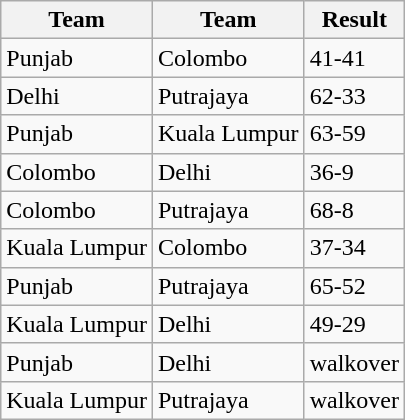<table class="wikitable">
<tr>
<th>Team</th>
<th>Team</th>
<th>Result</th>
</tr>
<tr>
<td>Punjab</td>
<td>Colombo</td>
<td>41-41</td>
</tr>
<tr>
<td>Delhi</td>
<td>Putrajaya</td>
<td>62-33</td>
</tr>
<tr>
<td>Punjab</td>
<td>Kuala Lumpur</td>
<td>63-59</td>
</tr>
<tr>
<td>Colombo</td>
<td>Delhi</td>
<td>36-9</td>
</tr>
<tr>
<td>Colombo</td>
<td>Putrajaya</td>
<td>68-8</td>
</tr>
<tr>
<td>Kuala Lumpur</td>
<td>Colombo</td>
<td>37-34</td>
</tr>
<tr>
<td>Punjab</td>
<td>Putrajaya</td>
<td>65-52</td>
</tr>
<tr>
<td>Kuala Lumpur</td>
<td>Delhi</td>
<td>49-29</td>
</tr>
<tr>
<td>Punjab</td>
<td>Delhi</td>
<td>walkover</td>
</tr>
<tr>
<td>Kuala Lumpur</td>
<td>Putrajaya</td>
<td>walkover</td>
</tr>
</table>
